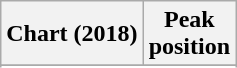<table class="wikitable sortable plainrowheaders" style="text-align:center">
<tr>
<th scope="col">Chart (2018)</th>
<th scope="col">Peak<br> position</th>
</tr>
<tr>
</tr>
<tr>
</tr>
<tr>
</tr>
<tr>
</tr>
<tr>
</tr>
<tr>
</tr>
<tr>
</tr>
<tr>
</tr>
</table>
